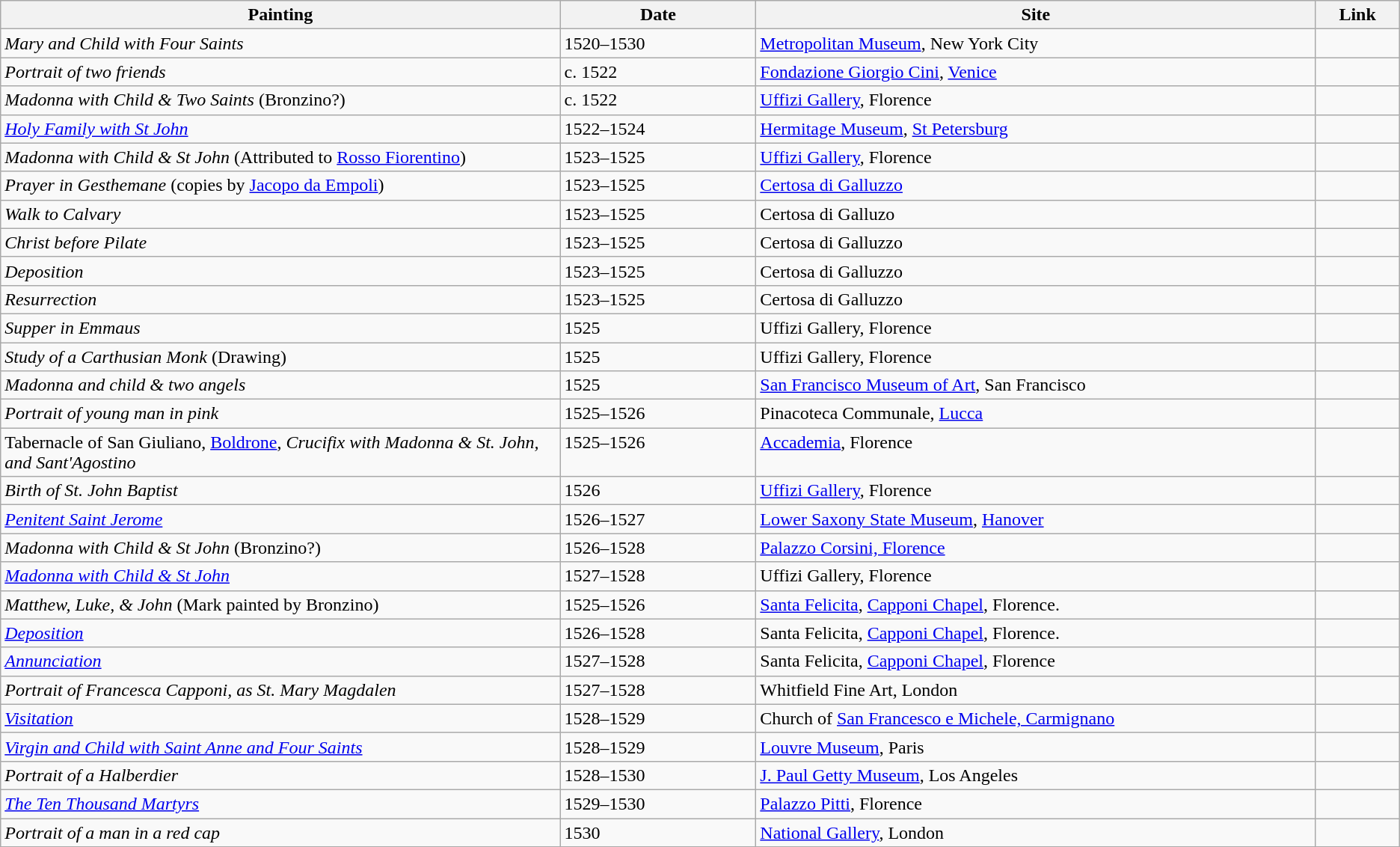<table class=wikitable>
<tr>
<th width="40%">Painting</th>
<th width="14%">Date</th>
<th width="40%">Site</th>
<th width="6%">Link</th>
</tr>
<tr valign="top">
<td><em>Mary and Child with Four Saints</em></td>
<td>1520–1530</td>
<td><a href='#'>Metropolitan Museum</a>, New York City</td>
<td></td>
</tr>
<tr valign="top">
<td><em>Portrait of two friends</em></td>
<td>c. 1522</td>
<td><a href='#'>Fondazione Giorgio Cini</a>, <a href='#'>Venice</a></td>
<td></td>
</tr>
<tr valign="top">
<td><em>Madonna with Child & Two Saints</em> (Bronzino?)</td>
<td>c. 1522</td>
<td><a href='#'>Uffizi Gallery</a>, Florence</td>
<td></td>
</tr>
<tr valign="top">
<td><em><a href='#'>Holy Family with St John</a></em></td>
<td>1522–1524</td>
<td><a href='#'>Hermitage Museum</a>, <a href='#'>St Petersburg</a></td>
<td></td>
</tr>
<tr valign="top">
<td><em>Madonna with Child & St John</em> (Attributed to <a href='#'>Rosso Fiorentino</a>)</td>
<td>1523–1525</td>
<td><a href='#'>Uffizi Gallery</a>, Florence</td>
<td></td>
</tr>
<tr valign="top">
<td><em>Prayer in Gesthemane</em> (copies by <a href='#'>Jacopo da Empoli</a>)</td>
<td>1523–1525</td>
<td><a href='#'>Certosa di Galluzzo</a></td>
<td></td>
</tr>
<tr valign="top">
<td><em>Walk to Calvary</em></td>
<td>1523–1525</td>
<td>Certosa di Galluzo</td>
<td></td>
</tr>
<tr valign="top">
<td><em>Christ before Pilate</em></td>
<td>1523–1525</td>
<td>Certosa di Galluzzo</td>
<td></td>
</tr>
<tr valign="top">
<td><em>Deposition</em></td>
<td>1523–1525</td>
<td>Certosa di Galluzzo</td>
<td></td>
</tr>
<tr valign="top">
<td><em>Resurrection</em></td>
<td>1523–1525</td>
<td>Certosa di Galluzzo</td>
<td></td>
</tr>
<tr valign="top">
<td><em>Supper in Emmaus</em></td>
<td>1525</td>
<td>Uffizi Gallery, Florence</td>
<td></td>
</tr>
<tr valign="top">
<td><em>Study of a Carthusian Monk</em> (Drawing)</td>
<td>1525</td>
<td>Uffizi Gallery, Florence</td>
<td></td>
</tr>
<tr valign="top">
<td><em>Madonna and child & two angels</em></td>
<td>1525</td>
<td><a href='#'>San Francisco Museum of Art</a>, San Francisco</td>
<td></td>
</tr>
<tr valign="top">
<td><em>Portrait of young man in pink</em></td>
<td>1525–1526</td>
<td>Pinacoteca Communale, <a href='#'>Lucca</a></td>
<td></td>
</tr>
<tr valign="top">
<td>Tabernacle of San Giuliano, <a href='#'>Boldrone</a>, <em>Crucifix with Madonna & St. John, and Sant'Agostino</em></td>
<td>1525–1526</td>
<td><a href='#'>Accademia</a>, Florence</td>
<td></td>
</tr>
<tr valign="top">
<td><em>Birth of St. John Baptist</em></td>
<td>1526</td>
<td><a href='#'>Uffizi Gallery</a>, Florence</td>
</tr>
<tr valign="top">
<td><em><a href='#'>Penitent Saint Jerome</a></em></td>
<td>1526–1527</td>
<td><a href='#'>Lower Saxony State Museum</a>, <a href='#'>Hanover</a></td>
<td></td>
</tr>
<tr valign="top">
<td><em>Madonna with Child & St John</em> (Bronzino?)</td>
<td>1526–1528</td>
<td><a href='#'>Palazzo Corsini, Florence</a></td>
<td></td>
</tr>
<tr valign="top">
<td><em><a href='#'>Madonna with Child & St John</a></em></td>
<td>1527–1528</td>
<td>Uffizi Gallery, Florence</td>
<td></td>
</tr>
<tr valign="top">
<td><em>Matthew, Luke, & John</em> (Mark painted by Bronzino)</td>
<td>1525–1526</td>
<td><a href='#'>Santa Felicita</a>, <a href='#'>Capponi Chapel</a>, Florence.</td>
<td></td>
</tr>
<tr valign="top">
<td><em><a href='#'>Deposition</a></em></td>
<td>1526–1528</td>
<td>Santa Felicita, <a href='#'>Capponi Chapel</a>, Florence.</td>
<td></td>
</tr>
<tr valign="top">
<td><em><a href='#'>Annunciation</a></em></td>
<td>1527–1528</td>
<td>Santa Felicita, <a href='#'>Capponi Chapel</a>, Florence</td>
<td> </td>
</tr>
<tr valign="top">
<td><em>Portrait of Francesca Capponi, as St. Mary Magdalen</em></td>
<td>1527–1528</td>
<td>Whitfield Fine Art, London</td>
<td></td>
</tr>
<tr valign="top">
<td><em><a href='#'>Visitation</a></em></td>
<td>1528–1529</td>
<td>Church of <a href='#'>San Francesco e Michele, Carmignano</a></td>
<td></td>
</tr>
<tr valign="top">
<td><em><a href='#'>Virgin and Child with Saint Anne and Four Saints</a></em></td>
<td>1528–1529</td>
<td><a href='#'>Louvre Museum</a>, Paris</td>
<td></td>
</tr>
<tr valign="top">
<td><em>Portrait of a Halberdier</em></td>
<td>1528–1530</td>
<td><a href='#'>J. Paul Getty Museum</a>, Los Angeles</td>
<td></td>
</tr>
<tr valign="top">
<td><em><a href='#'>The Ten Thousand Martyrs</a></em></td>
<td>1529–1530</td>
<td><a href='#'>Palazzo Pitti</a>, Florence</td>
</tr>
<tr valign="top">
<td><em>Portrait of a man in a red cap</em></td>
<td>1530</td>
<td><a href='#'>National Gallery</a>, London</td>
<td></td>
</tr>
<tr valign="top">
</tr>
</table>
